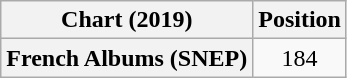<table class="wikitable plainrowheaders" style="text-align:center">
<tr>
<th scope="col">Chart (2019)</th>
<th scope="col">Position</th>
</tr>
<tr>
<th scope="row">French Albums (SNEP)</th>
<td>184</td>
</tr>
</table>
